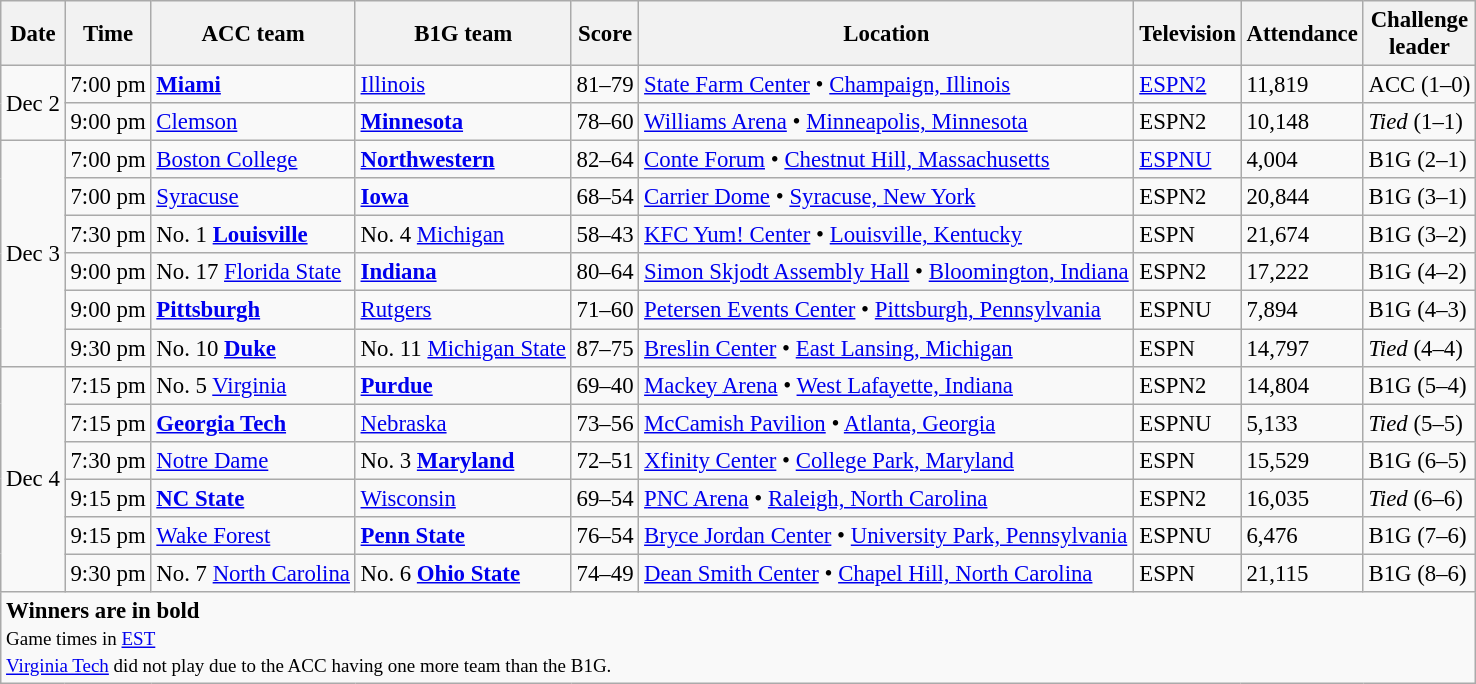<table class="wikitable" style="font-size: 95%">
<tr>
<th>Date</th>
<th>Time</th>
<th>ACC team</th>
<th>B1G team</th>
<th>Score</th>
<th>Location</th>
<th>Television</th>
<th>Attendance</th>
<th>Challenge<br>leader</th>
</tr>
<tr>
<td rowspan=2>Dec 2</td>
<td>7:00 pm</td>
<td><a href='#'><strong>Miami</strong></a></td>
<td><a href='#'>Illinois</a></td>
<td>81–79</td>
<td><a href='#'>State Farm Center</a> • <a href='#'>Champaign, Illinois</a></td>
<td><a href='#'>ESPN2</a></td>
<td>11,819</td>
<td>ACC (1–0)</td>
</tr>
<tr>
<td>9:00 pm</td>
<td><a href='#'>Clemson</a></td>
<td><a href='#'><strong>Minnesota</strong></a></td>
<td>78–60</td>
<td><a href='#'>Williams Arena</a> • <a href='#'>Minneapolis, Minnesota</a></td>
<td>ESPN2</td>
<td>10,148</td>
<td><em>Tied</em> (1–1)</td>
</tr>
<tr>
<td rowspan=6>Dec 3</td>
<td>7:00 pm</td>
<td><a href='#'>Boston College</a></td>
<td><a href='#'><strong>Northwestern</strong></a></td>
<td>82–64</td>
<td><a href='#'>Conte Forum</a> • <a href='#'>Chestnut Hill, Massachusetts</a></td>
<td><a href='#'>ESPNU</a></td>
<td>4,004</td>
<td>B1G (2–1)</td>
</tr>
<tr>
<td>7:00 pm</td>
<td><a href='#'>Syracuse</a></td>
<td><a href='#'><strong>Iowa</strong></a></td>
<td>68–54</td>
<td><a href='#'>Carrier Dome</a> • <a href='#'>Syracuse, New York</a></td>
<td>ESPN2</td>
<td>20,844</td>
<td>B1G (3–1)</td>
</tr>
<tr>
<td>7:30 pm</td>
<td>No. 1 <strong><a href='#'>Louisville</a></strong></td>
<td>No. 4 <a href='#'>Michigan</a></td>
<td>58–43</td>
<td><a href='#'>KFC Yum! Center</a> • <a href='#'>Louisville, Kentucky</a></td>
<td>ESPN</td>
<td>21,674</td>
<td>B1G (3–2)</td>
</tr>
<tr>
<td>9:00 pm</td>
<td>No. 17 <a href='#'>Florida State</a></td>
<td><strong><a href='#'>Indiana</a></strong></td>
<td>80–64</td>
<td><a href='#'>Simon Skjodt Assembly Hall</a> • <a href='#'>Bloomington, Indiana</a></td>
<td>ESPN2</td>
<td>17,222</td>
<td>B1G (4–2)</td>
</tr>
<tr>
<td>9:00 pm</td>
<td><strong><a href='#'>Pittsburgh</a></strong></td>
<td><a href='#'>Rutgers</a></td>
<td>71–60</td>
<td><a href='#'>Petersen Events Center</a> • <a href='#'>Pittsburgh, Pennsylvania</a></td>
<td>ESPNU</td>
<td>7,894</td>
<td>B1G (4–3)</td>
</tr>
<tr>
<td>9:30 pm</td>
<td>No. 10 <strong><a href='#'>Duke</a></strong></td>
<td>No. 11 <a href='#'>Michigan State</a></td>
<td>87–75</td>
<td><a href='#'>Breslin Center</a> • <a href='#'>East Lansing, Michigan</a></td>
<td>ESPN</td>
<td>14,797</td>
<td><em>Tied</em> (4–4)</td>
</tr>
<tr>
<td rowspan=6>Dec 4</td>
<td>7:15 pm</td>
<td>No. 5 <a href='#'>Virginia</a></td>
<td><a href='#'><strong>Purdue</strong></a></td>
<td>69–40</td>
<td><a href='#'>Mackey Arena</a> • <a href='#'>West Lafayette, Indiana</a></td>
<td>ESPN2</td>
<td>14,804</td>
<td>B1G (5–4)</td>
</tr>
<tr>
<td>7:15 pm</td>
<td><strong><a href='#'>Georgia Tech</a></strong></td>
<td><a href='#'>Nebraska</a></td>
<td>73–56</td>
<td><a href='#'>McCamish Pavilion</a> • <a href='#'>Atlanta, Georgia</a></td>
<td>ESPNU</td>
<td>5,133</td>
<td><em>Tied</em> (5–5)</td>
</tr>
<tr>
<td>7:30 pm</td>
<td><a href='#'>Notre Dame</a></td>
<td>No. 3 <a href='#'><strong>Maryland</strong></a></td>
<td>72–51</td>
<td><a href='#'>Xfinity Center</a> • <a href='#'>College Park, Maryland</a></td>
<td>ESPN</td>
<td>15,529</td>
<td>B1G (6–5)</td>
</tr>
<tr>
<td>9:15 pm</td>
<td><a href='#'><strong>NC State</strong></a></td>
<td><a href='#'>Wisconsin</a></td>
<td>69–54</td>
<td><a href='#'>PNC Arena</a> • <a href='#'>Raleigh, North Carolina</a></td>
<td>ESPN2</td>
<td>16,035</td>
<td><em>Tied</em> (6–6)</td>
</tr>
<tr>
<td>9:15 pm</td>
<td><a href='#'>Wake Forest</a></td>
<td><a href='#'><strong>Penn State</strong></a></td>
<td>76–54</td>
<td><a href='#'>Bryce Jordan Center</a> • <a href='#'>University Park, Pennsylvania</a></td>
<td>ESPNU</td>
<td>6,476</td>
<td>B1G (7–6)</td>
</tr>
<tr>
<td>9:30 pm</td>
<td>No. 7 <a href='#'>North Carolina</a></td>
<td>No. 6 <a href='#'><strong>Ohio State</strong></a></td>
<td>74–49</td>
<td><a href='#'>Dean Smith Center</a> • <a href='#'>Chapel Hill, North Carolina</a></td>
<td>ESPN</td>
<td>21,115</td>
<td>B1G (8–6)</td>
</tr>
<tr>
<td colspan=9><strong>Winners are in bold</strong><br><small>Game times in <a href='#'>EST</a><br><a href='#'>Virginia Tech</a> did not play due to the ACC having one more team than the B1G.</small></td>
</tr>
</table>
